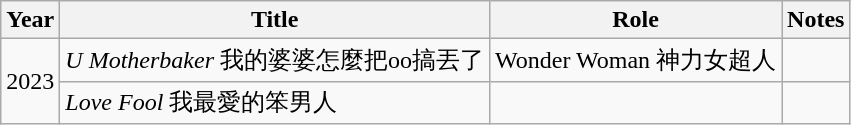<table class="wikitable">
<tr>
<th>Year</th>
<th>Title</th>
<th>Role</th>
<th>Notes</th>
</tr>
<tr>
<td rowspan="2">2023</td>
<td><em>U Motherbaker</em> 我的婆婆怎麼把oo搞丟了</td>
<td>Wonder Woman 神力女超人</td>
<td></td>
</tr>
<tr>
<td><em>Love Fool</em> 我最愛的笨男人</td>
<td></td>
<td></td>
</tr>
</table>
